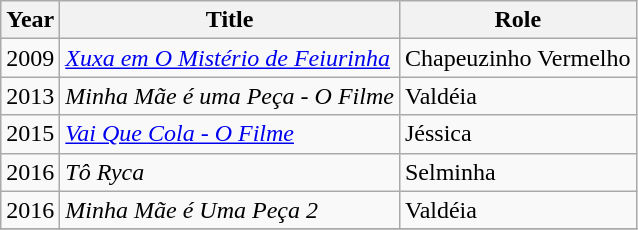<table class="wikitable">
<tr>
<th>Year</th>
<th>Title</th>
<th>Role</th>
</tr>
<tr>
<td>2009</td>
<td><em><a href='#'>Xuxa em O Mistério de Feiurinha</a></em></td>
<td>Chapeuzinho Vermelho</td>
</tr>
<tr>
<td>2013</td>
<td><em>Minha Mãe é uma Peça - O Filme</em></td>
<td>Valdéia</td>
</tr>
<tr>
<td>2015</td>
<td><em><a href='#'>Vai Que Cola - O Filme</a></em></td>
<td>Jéssica</td>
</tr>
<tr>
<td>2016</td>
<td><em>Tô Ryca</em></td>
<td>Selminha </td>
</tr>
<tr>
<td>2016</td>
<td><em>Minha Mãe é Uma Peça 2</em></td>
<td>Valdéia</td>
</tr>
<tr>
</tr>
</table>
